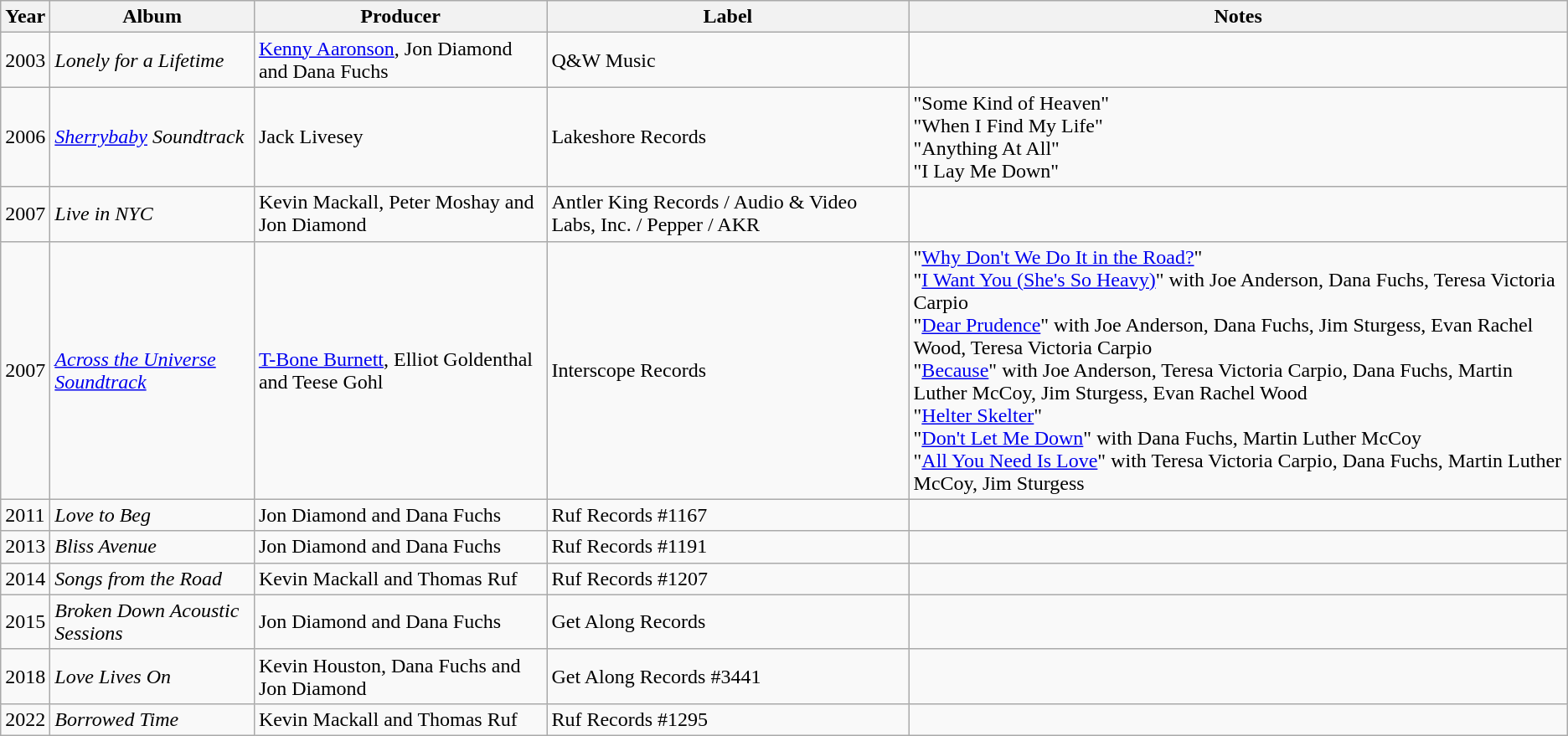<table class="wikitable">
<tr>
<th>Year</th>
<th>Album</th>
<th>Producer</th>
<th>Label</th>
<th>Notes</th>
</tr>
<tr>
<td>2003</td>
<td><em>Lonely for a Lifetime</em></td>
<td><a href='#'>Kenny Aaronson</a>, Jon Diamond and Dana Fuchs</td>
<td>Q&W Music</td>
<td></td>
</tr>
<tr>
<td>2006</td>
<td><em><a href='#'>Sherrybaby</a> Soundtrack</em></td>
<td>Jack Livesey</td>
<td>Lakeshore Records</td>
<td>"Some Kind of Heaven"<br> "When I Find My Life"<br> "Anything At All"<br> "I Lay Me Down"</td>
</tr>
<tr>
<td>2007</td>
<td><em>Live in NYC</em></td>
<td>Kevin Mackall, Peter Moshay and Jon Diamond</td>
<td>Antler King Records / Audio & Video Labs, Inc. / Pepper / AKR</td>
<td></td>
</tr>
<tr>
<td>2007</td>
<td><em><a href='#'>Across the Universe Soundtrack</a></em></td>
<td><a href='#'>T-Bone Burnett</a>, Elliot Goldenthal and Teese Gohl</td>
<td>Interscope Records</td>
<td>"<a href='#'>Why Don't We Do It in the Road?</a>"<br> "<a href='#'>I Want You (She's So Heavy)</a>" with Joe Anderson, Dana Fuchs, Teresa Victoria Carpio<br> "<a href='#'>Dear Prudence</a>" with Joe Anderson, Dana Fuchs, Jim Sturgess, Evan Rachel Wood, Teresa Victoria Carpio<br> "<a href='#'>Because</a>" with Joe Anderson, Teresa Victoria Carpio, Dana Fuchs, Martin Luther McCoy, Jim Sturgess, Evan Rachel Wood<br>	"<a href='#'>Helter Skelter</a>"<br> "<a href='#'>Don't Let Me Down</a>" with Dana Fuchs, Martin Luther McCoy<br> "<a href='#'>All You Need Is Love</a>" with Teresa Victoria Carpio, Dana Fuchs, Martin Luther McCoy, Jim Sturgess</td>
</tr>
<tr>
<td>2011</td>
<td><em>Love to Beg</em></td>
<td>Jon Diamond and Dana Fuchs</td>
<td>Ruf Records #1167</td>
<td></td>
</tr>
<tr>
<td>2013</td>
<td><em>Bliss Avenue</em></td>
<td>Jon Diamond and Dana Fuchs</td>
<td>Ruf Records #1191</td>
<td></td>
</tr>
<tr>
<td>2014</td>
<td><em>Songs from the Road</em></td>
<td>Kevin Mackall and Thomas Ruf</td>
<td>Ruf Records #1207</td>
<td></td>
</tr>
<tr>
<td>2015</td>
<td><em>Broken Down Acoustic Sessions</em></td>
<td>Jon Diamond and Dana Fuchs</td>
<td>Get Along Records</td>
<td></td>
</tr>
<tr>
<td>2018</td>
<td><em>Love Lives On</em></td>
<td>Kevin Houston, Dana Fuchs and Jon Diamond</td>
<td>Get Along Records #3441</td>
<td></td>
</tr>
<tr>
<td>2022</td>
<td><em>Borrowed Time</em></td>
<td>Kevin Mackall and Thomas Ruf</td>
<td>Ruf Records #1295</td>
<td></td>
</tr>
</table>
